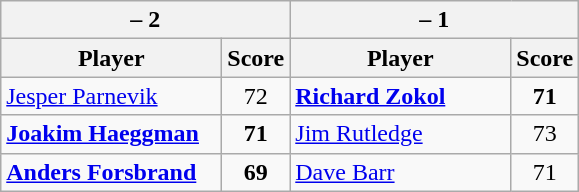<table class=wikitable>
<tr>
<th colspan=2> – 2</th>
<th colspan=2> – 1</th>
</tr>
<tr>
<th width=140>Player</th>
<th>Score</th>
<th width=140>Player</th>
<th>Score</th>
</tr>
<tr>
<td><a href='#'>Jesper Parnevik</a></td>
<td align=center>72</td>
<td><strong><a href='#'>Richard Zokol</a></strong></td>
<td align=center><strong>71</strong></td>
</tr>
<tr>
<td><strong><a href='#'>Joakim Haeggman</a></strong></td>
<td align=center><strong>71</strong></td>
<td><a href='#'>Jim Rutledge</a></td>
<td align=center>73</td>
</tr>
<tr>
<td><strong><a href='#'>Anders Forsbrand</a></strong></td>
<td align=center><strong>69</strong></td>
<td><a href='#'>Dave Barr</a></td>
<td align=center>71</td>
</tr>
</table>
